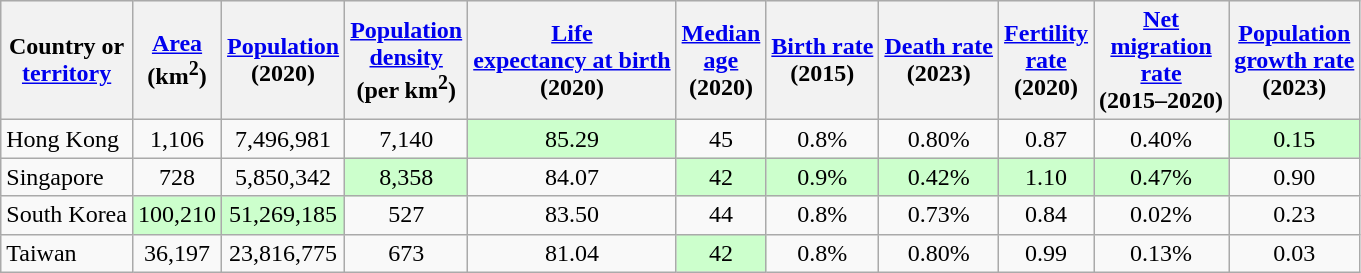<table class="wikitable sortable" border="1">
<tr style="background:#ececec;">
<th>Country or <br><a href='#'>territory</a></th>
<th><a href='#'>Area</a><br>(km<sup>2</sup>)</th>
<th><a href='#'>Population</a><br>(2020)</th>
<th><a href='#'>Population<br>density</a><br>(per km<sup>2</sup>)</th>
<th><a href='#'>Life<br>expectancy at birth</a><br>(2020)</th>
<th><a href='#'>Median<br>age</a><br>(2020)</th>
<th><a href='#'>Birth rate</a><br>(2015)</th>
<th><a href='#'>Death rate</a><br>(2023)</th>
<th><a href='#'>Fertility<br>rate</a><br>(2020)</th>
<th><a href='#'>Net<br>migration<br>rate</a><br>(2015–2020)</th>
<th><a href='#'>Population<br>growth rate</a><br>(2023)</th>
</tr>
<tr>
<td style="text-align:left;">Hong Kong</td>
<td align="center">1,106</td>
<td align="center">7,496,981</td>
<td align="center">7,140</td>
<td align="center" bgcolor=#ccffcc>85.29</td>
<td align="center">45</td>
<td align="center">0.8%</td>
<td align="center">0.80%</td>
<td align="center">0.87</td>
<td align="center">0.40%</td>
<td align="center" bgcolor=#ccffcc>0.15</td>
</tr>
<tr>
<td style="text-align:left;">Singapore</td>
<td align="center">728</td>
<td align="center">5,850,342</td>
<td align="center" bgcolor=#ccffcc>8,358</td>
<td align="center">84.07</td>
<td align="center" bgcolor=#ccffcc>42</td>
<td align="center" bgcolor=#ccffcc>0.9%</td>
<td align="center" bgcolor=#ccffcc>0.42%</td>
<td align="center" bgcolor=#ccffcc>1.10</td>
<td align="center" bgcolor=#ccffcc>0.47%</td>
<td align="center">0.90</td>
</tr>
<tr>
<td style="text-align:left;">South Korea</td>
<td align="center" bgcolor=#ccffcc>100,210</td>
<td align="center" bgcolor=#ccffcc>51,269,185</td>
<td align="center">527</td>
<td align="center">83.50</td>
<td align="center">44</td>
<td align="center">0.8%</td>
<td align="center">0.73%</td>
<td align="center">0.84</td>
<td align="center">0.02%</td>
<td align="center">0.23</td>
</tr>
<tr>
<td style="text-align:left;">Taiwan</td>
<td align="center">36,197</td>
<td align="center">23,816,775</td>
<td align="center">673</td>
<td align="center">81.04</td>
<td align="center" bgcolor=#ccffcc>42</td>
<td align="center">0.8%</td>
<td align="center">0.80%</td>
<td align="center">0.99</td>
<td align="center">0.13%</td>
<td align="center">0.03</td>
</tr>
</table>
